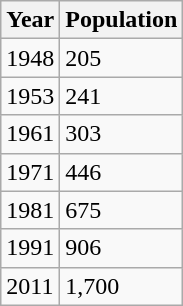<table class="wikitable">
<tr>
<th>Year</th>
<th>Population</th>
</tr>
<tr>
<td>1948</td>
<td>205</td>
</tr>
<tr>
<td>1953</td>
<td>241</td>
</tr>
<tr>
<td>1961</td>
<td>303</td>
</tr>
<tr>
<td>1971</td>
<td>446</td>
</tr>
<tr>
<td>1981</td>
<td>675</td>
</tr>
<tr>
<td>1991</td>
<td>906</td>
</tr>
<tr>
<td>2011</td>
<td>1,700</td>
</tr>
</table>
